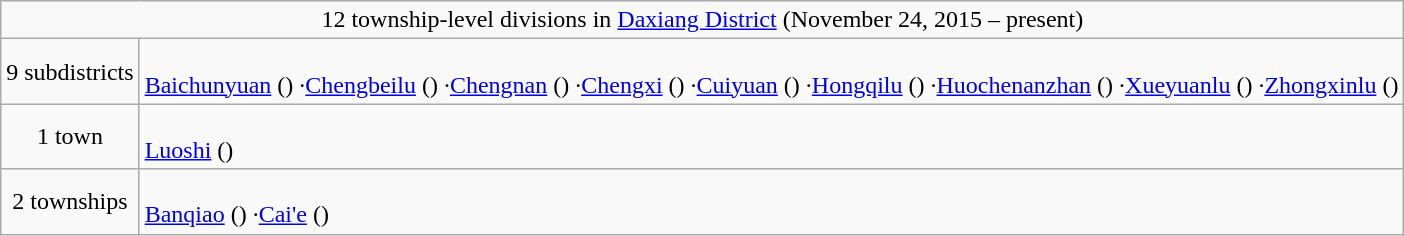<table class="wikitable">
<tr>
<td style="text-align:center;" colspan="2">12 township-level divisions in <a href='#'>Daxiang District</a> (November 24, 2015 – present)</td>
</tr>
<tr align=left>
<td align=center>9 subdistricts</td>
<td><br><a href='#'>Baichunyuan</a> ()
·<a href='#'>Chengbeilu</a> ()
·<a href='#'>Chengnan</a> ()
·<a href='#'>Chengxi</a> ()
·<a href='#'>Cuiyuan</a> ()
·<a href='#'>Hongqilu</a> ()
·<a href='#'>Huochenanzhan</a> ()
·<a href='#'>Xueyuanlu</a> ()
·<a href='#'>Zhongxinlu</a> ()</td>
</tr>
<tr align=left>
<td align=center>1 town</td>
<td><br><a href='#'>Luoshi</a> ()</td>
</tr>
<tr align=left>
<td align=center>2 townships</td>
<td><br><a href='#'>Banqiao</a> ()
·<a href='#'>Cai'e</a> ()</td>
</tr>
</table>
